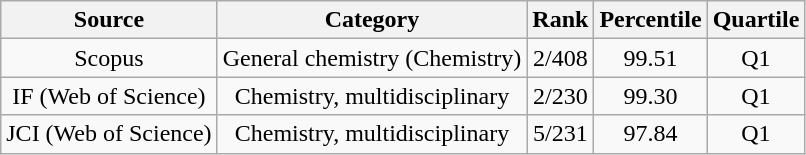<table class="wikitable" style="text-align:center">
<tr>
<th>Source</th>
<th>Category</th>
<th>Rank</th>
<th>Percentile</th>
<th>Quartile</th>
</tr>
<tr>
<td rowspan="1">Scopus</td>
<td>General chemistry (Chemistry)</td>
<td>2/408</td>
<td>99.51</td>
<td>Q1</td>
</tr>
<tr>
<td rowspan="1">IF (Web of Science)</td>
<td>Chemistry, multidisciplinary</td>
<td>2/230</td>
<td>99.30</td>
<td>Q1</td>
</tr>
<tr>
<td rowspan="1">JCI (Web of Science)</td>
<td>Chemistry, multidisciplinary</td>
<td>5/231</td>
<td>97.84</td>
<td>Q1</td>
</tr>
</table>
